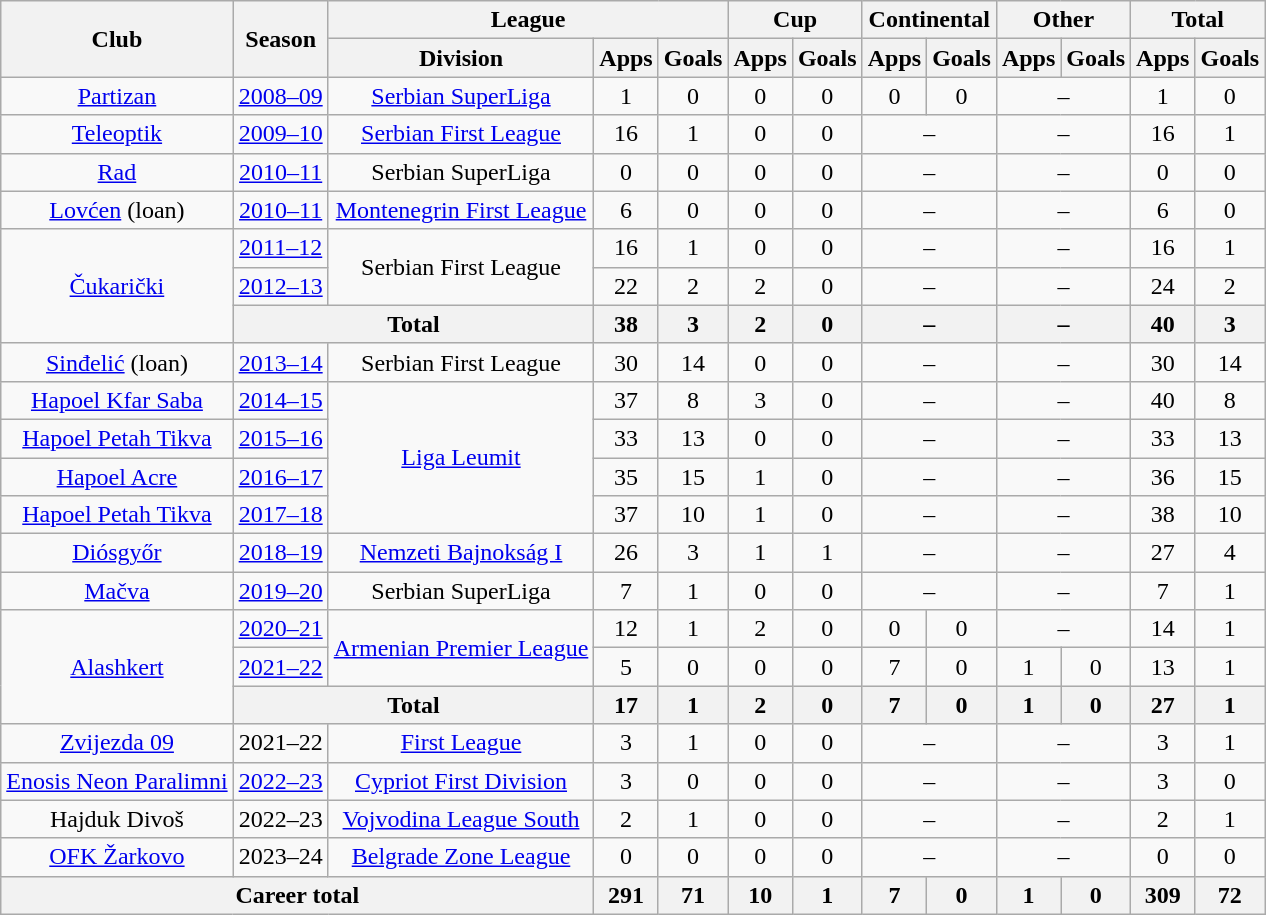<table class="wikitable" style="text-align: center;">
<tr>
<th rowspan="2">Club</th>
<th rowspan="2">Season</th>
<th colspan="3">League</th>
<th colspan="2">Cup</th>
<th colspan="2">Continental</th>
<th colspan="2">Other</th>
<th colspan="2">Total</th>
</tr>
<tr>
<th>Division</th>
<th>Apps</th>
<th>Goals</th>
<th>Apps</th>
<th>Goals</th>
<th>Apps</th>
<th>Goals</th>
<th>Apps</th>
<th>Goals</th>
<th>Apps</th>
<th>Goals</th>
</tr>
<tr>
<td rowspan="1"><a href='#'>Partizan</a></td>
<td><a href='#'>2008–09</a></td>
<td><a href='#'>Serbian SuperLiga</a></td>
<td>1</td>
<td>0</td>
<td>0</td>
<td>0</td>
<td>0</td>
<td>0</td>
<td colspan="2">–</td>
<td>1</td>
<td>0</td>
</tr>
<tr>
<td rowspan="1"><a href='#'>Teleoptik</a></td>
<td><a href='#'>2009–10</a></td>
<td><a href='#'>Serbian First League</a></td>
<td>16</td>
<td>1</td>
<td>0</td>
<td>0</td>
<td colspan="2">–</td>
<td colspan="2">–</td>
<td>16</td>
<td>1</td>
</tr>
<tr>
<td rowspan="1"><a href='#'>Rad</a></td>
<td><a href='#'>2010–11</a></td>
<td>Serbian SuperLiga</td>
<td>0</td>
<td>0</td>
<td>0</td>
<td>0</td>
<td colspan="2">–</td>
<td colspan="2">–</td>
<td>0</td>
<td>0</td>
</tr>
<tr>
<td rowspan="1"><a href='#'>Lovćen</a> (loan)</td>
<td><a href='#'>2010–11</a></td>
<td><a href='#'>Montenegrin First League</a></td>
<td>6</td>
<td>0</td>
<td>0</td>
<td>0</td>
<td colspan="2">–</td>
<td colspan="2">–</td>
<td>6</td>
<td>0</td>
</tr>
<tr>
<td rowspan="3"><a href='#'>Čukarički</a></td>
<td><a href='#'>2011–12</a></td>
<td rowspan="2">Serbian First League</td>
<td>16</td>
<td>1</td>
<td>0</td>
<td>0</td>
<td colspan="2">–</td>
<td colspan="2">–</td>
<td>16</td>
<td>1</td>
</tr>
<tr>
<td><a href='#'>2012–13</a></td>
<td>22</td>
<td>2</td>
<td>2</td>
<td>0</td>
<td colspan="2">–</td>
<td colspan="2">–</td>
<td>24</td>
<td>2</td>
</tr>
<tr>
<th colspan="2">Total</th>
<th>38</th>
<th>3</th>
<th>2</th>
<th>0</th>
<th colspan="2">–</th>
<th colspan="2">–</th>
<th>40</th>
<th>3</th>
</tr>
<tr>
<td rowspan="1"><a href='#'>Sinđelić</a> (loan)</td>
<td><a href='#'>2013–14</a></td>
<td>Serbian First League</td>
<td>30</td>
<td>14</td>
<td>0</td>
<td>0</td>
<td colspan="2">–</td>
<td colspan="2">–</td>
<td>30</td>
<td>14</td>
</tr>
<tr>
<td rowspan="1"><a href='#'>Hapoel Kfar Saba</a></td>
<td><a href='#'>2014–15</a></td>
<td rowspan="4"><a href='#'>Liga Leumit</a></td>
<td>37</td>
<td>8</td>
<td>3</td>
<td>0</td>
<td colspan="2">–</td>
<td colspan="2">–</td>
<td>40</td>
<td>8</td>
</tr>
<tr>
<td rowspan="1"><a href='#'>Hapoel Petah Tikva</a></td>
<td><a href='#'>2015–16</a></td>
<td>33</td>
<td>13</td>
<td>0</td>
<td>0</td>
<td colspan="2">–</td>
<td colspan="2">–</td>
<td>33</td>
<td>13</td>
</tr>
<tr>
<td rowspan="1"><a href='#'>Hapoel Acre</a></td>
<td><a href='#'>2016–17</a></td>
<td>35</td>
<td>15</td>
<td>1</td>
<td>0</td>
<td colspan="2">–</td>
<td colspan="2">–</td>
<td>36</td>
<td>15</td>
</tr>
<tr>
<td rowspan="1"><a href='#'>Hapoel Petah Tikva</a></td>
<td><a href='#'>2017–18</a></td>
<td>37</td>
<td>10</td>
<td>1</td>
<td>0</td>
<td colspan="2">–</td>
<td colspan="2">–</td>
<td>38</td>
<td>10</td>
</tr>
<tr>
<td rowspan="1"><a href='#'>Diósgyőr</a></td>
<td><a href='#'>2018–19</a></td>
<td><a href='#'>Nemzeti Bajnokság I</a></td>
<td>26</td>
<td>3</td>
<td>1</td>
<td>1</td>
<td colspan="2">–</td>
<td colspan="2">–</td>
<td>27</td>
<td>4</td>
</tr>
<tr>
<td rowspan="1"><a href='#'>Mačva</a></td>
<td><a href='#'>2019–20</a></td>
<td>Serbian SuperLiga</td>
<td>7</td>
<td>1</td>
<td>0</td>
<td>0</td>
<td colspan="2">–</td>
<td colspan="2">–</td>
<td>7</td>
<td>1</td>
</tr>
<tr>
<td rowspan="3"><a href='#'>Alashkert</a></td>
<td><a href='#'>2020–21</a></td>
<td rowspan="2"><a href='#'>Armenian Premier League</a></td>
<td>12</td>
<td>1</td>
<td>2</td>
<td>0</td>
<td>0</td>
<td>0</td>
<td colspan="2">–</td>
<td>14</td>
<td>1</td>
</tr>
<tr>
<td><a href='#'>2021–22</a></td>
<td>5</td>
<td>0</td>
<td>0</td>
<td>0</td>
<td>7</td>
<td>0</td>
<td>1</td>
<td>0</td>
<td>13</td>
<td>1</td>
</tr>
<tr>
<th colspan="2">Total</th>
<th>17</th>
<th>1</th>
<th>2</th>
<th>0</th>
<th>7</th>
<th>0</th>
<th>1</th>
<th>0</th>
<th>27</th>
<th>1</th>
</tr>
<tr>
<td rowspan="1"><a href='#'>Zvijezda 09</a></td>
<td>2021–22</td>
<td><a href='#'>First League</a></td>
<td>3</td>
<td>1</td>
<td>0</td>
<td>0</td>
<td colspan="2">–</td>
<td colspan="2">–</td>
<td>3</td>
<td>1</td>
</tr>
<tr>
<td rowspan="1"><a href='#'>Enosis Neon Paralimni</a></td>
<td><a href='#'>2022–23</a></td>
<td><a href='#'>Cypriot First Division</a></td>
<td>3</td>
<td>0</td>
<td>0</td>
<td>0</td>
<td colspan="2">–</td>
<td colspan="2">–</td>
<td>3</td>
<td>0</td>
</tr>
<tr>
<td rowspan="1">Hajduk Divoš</td>
<td>2022–23</td>
<td><a href='#'>Vojvodina League South</a></td>
<td>2</td>
<td>1</td>
<td>0</td>
<td>0</td>
<td colspan="2">–</td>
<td colspan="2">–</td>
<td>2</td>
<td>1</td>
</tr>
<tr>
<td rowspan="1"><a href='#'>OFK Žarkovo</a></td>
<td>2023–24</td>
<td><a href='#'>Belgrade Zone League</a></td>
<td>0</td>
<td>0</td>
<td>0</td>
<td>0</td>
<td colspan="2">–</td>
<td colspan="2">–</td>
<td>0</td>
<td>0</td>
</tr>
<tr>
<th colspan="3">Career total</th>
<th>291</th>
<th>71</th>
<th>10</th>
<th>1</th>
<th>7</th>
<th>0</th>
<th>1</th>
<th>0</th>
<th>309</th>
<th>72</th>
</tr>
</table>
